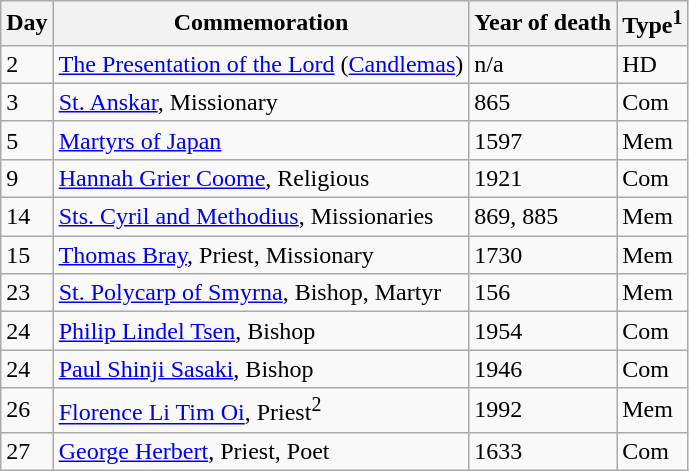<table class=wikitable>
<tr>
<th>Day</th>
<th>Commemoration</th>
<th>Year of death</th>
<th>Type<sup>1</sup></th>
</tr>
<tr>
<td>2</td>
<td><a href='#'>The Presentation of the Lord</a> (<a href='#'>Candlemas</a>)</td>
<td>n/a</td>
<td>HD</td>
</tr>
<tr>
<td>3</td>
<td><a href='#'>St. Anskar</a>, Missionary</td>
<td>865</td>
<td>Com</td>
</tr>
<tr>
<td>5</td>
<td><a href='#'>Martyrs of Japan</a></td>
<td>1597</td>
<td>Mem</td>
</tr>
<tr>
<td>9</td>
<td><a href='#'>Hannah Grier Coome</a>, Religious</td>
<td>1921</td>
<td>Com</td>
</tr>
<tr>
<td>14</td>
<td><a href='#'>Sts. Cyril and Methodius</a>, Missionaries</td>
<td>869, 885</td>
<td>Mem</td>
</tr>
<tr>
<td>15</td>
<td><a href='#'>Thomas Bray</a>, Priest, Missionary</td>
<td>1730</td>
<td>Mem</td>
</tr>
<tr>
<td>23</td>
<td><a href='#'>St. Polycarp of Smyrna</a>, Bishop, Martyr</td>
<td>156</td>
<td>Mem</td>
</tr>
<tr>
<td>24</td>
<td><a href='#'>Philip Lindel Tsen</a>, Bishop</td>
<td>1954</td>
<td>Com</td>
</tr>
<tr>
<td>24</td>
<td><a href='#'>Paul Shinji Sasaki</a>, Bishop</td>
<td>1946</td>
<td>Com</td>
</tr>
<tr>
<td>26</td>
<td><a href='#'>Florence Li Tim Oi</a>, Priest<sup>2</sup></td>
<td>1992</td>
<td>Mem</td>
</tr>
<tr>
<td>27</td>
<td><a href='#'>George Herbert</a>, Priest, Poet</td>
<td>1633</td>
<td>Com</td>
</tr>
</table>
